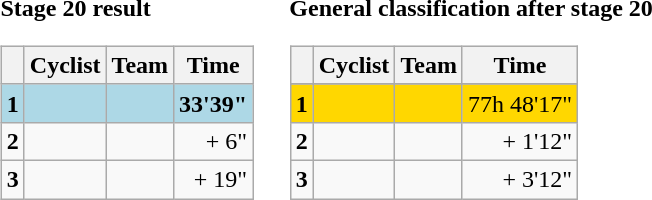<table>
<tr>
<td><strong>Stage 20 result</strong><br><table class="wikitable">
<tr>
<th></th>
<th>Cyclist</th>
<th>Team</th>
<th>Time</th>
</tr>
<tr bgcolor=lightblue>
<td><strong>1</strong></td>
<td><strong></strong></td>
<td><strong></strong></td>
<td align=right><strong>33'39"</strong></td>
</tr>
<tr>
<td><strong>2</strong></td>
<td></td>
<td></td>
<td align=right>+ 6"</td>
</tr>
<tr>
<td><strong>3</strong></td>
<td></td>
<td></td>
<td align=right>+ 19"</td>
</tr>
</table>
</td>
<td></td>
<td><strong>General classification after stage 20</strong><br><table class="wikitable">
<tr>
<th></th>
<th>Cyclist</th>
<th>Team</th>
<th>Time</th>
</tr>
<tr>
</tr>
<tr bgcolor=gold>
<td><strong>1</strong></td>
<td><strong></strong></td>
<td><strong></strong></td>
<td align=right>77h 48'17"</td>
</tr>
<tr>
<td><strong>2</strong></td>
<td></td>
<td></td>
<td align=right>+ 1'12"</td>
</tr>
<tr>
<td><strong>3</strong></td>
<td></td>
<td></td>
<td align=right>+ 3'12"</td>
</tr>
</table>
</td>
</tr>
</table>
